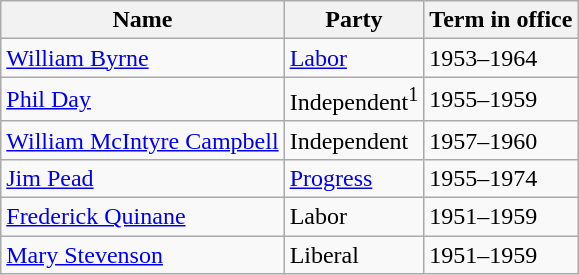<table class="wikitable sortable">
<tr>
<th><strong>Name</strong></th>
<th><strong>Party</strong></th>
<th><strong>Term in office</strong></th>
</tr>
<tr>
<td><a href='#'>William Byrne</a></td>
<td><a href='#'>Labor</a></td>
<td>1953–1964</td>
</tr>
<tr>
<td><a href='#'>Phil Day</a></td>
<td>Independent<sup>1</sup></td>
<td>1955–1959</td>
</tr>
<tr>
<td><a href='#'>William McIntyre Campbell</a></td>
<td>Independent</td>
<td>1957–1960</td>
</tr>
<tr>
<td><a href='#'>Jim Pead</a></td>
<td><a href='#'>Progress</a></td>
<td>1955–1974</td>
</tr>
<tr>
<td><a href='#'>Frederick Quinane</a></td>
<td>Labor</td>
<td>1951–1959</td>
</tr>
<tr>
<td><a href='#'>Mary Stevenson</a></td>
<td>Liberal</td>
<td>1951–1959</td>
</tr>
</table>
